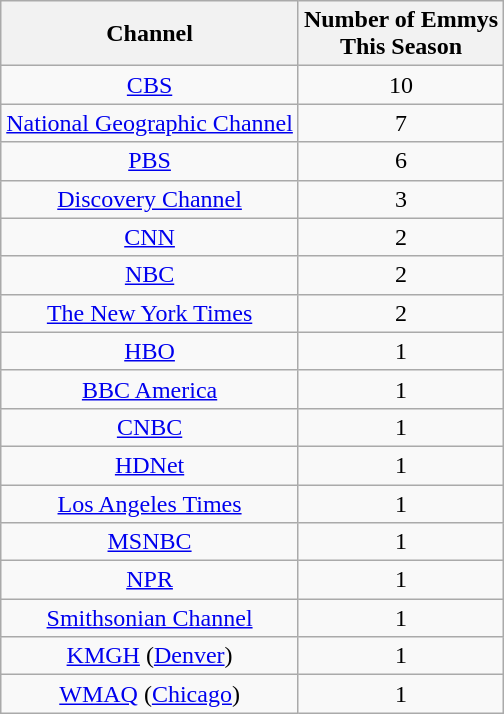<table class="sortable wikitable" style="text-align: center;">
<tr>
<th>Channel</th>
<th>Number of Emmys <br>This Season</th>
</tr>
<tr>
<td><a href='#'>CBS</a></td>
<td>10</td>
</tr>
<tr>
<td><a href='#'>National Geographic Channel</a></td>
<td>7</td>
</tr>
<tr>
<td><a href='#'>PBS</a></td>
<td>6</td>
</tr>
<tr>
<td><a href='#'>Discovery Channel</a></td>
<td>3</td>
</tr>
<tr>
<td><a href='#'>CNN</a></td>
<td>2</td>
</tr>
<tr>
<td><a href='#'>NBC</a></td>
<td>2</td>
</tr>
<tr>
<td><a href='#'>The New York Times</a></td>
<td>2</td>
</tr>
<tr>
<td><a href='#'>HBO</a></td>
<td>1</td>
</tr>
<tr>
<td><a href='#'>BBC America</a></td>
<td>1</td>
</tr>
<tr>
<td><a href='#'>CNBC</a></td>
<td>1</td>
</tr>
<tr>
<td><a href='#'>HDNet</a></td>
<td>1</td>
</tr>
<tr>
<td><a href='#'>Los Angeles Times</a></td>
<td>1</td>
</tr>
<tr>
<td><a href='#'>MSNBC</a></td>
<td>1</td>
</tr>
<tr>
<td><a href='#'>NPR</a></td>
<td>1</td>
</tr>
<tr>
<td><a href='#'>Smithsonian Channel</a></td>
<td>1</td>
</tr>
<tr>
<td><a href='#'>KMGH</a> (<a href='#'>Denver</a>)</td>
<td>1</td>
</tr>
<tr>
<td><a href='#'>WMAQ</a> (<a href='#'>Chicago</a>)</td>
<td>1</td>
</tr>
</table>
